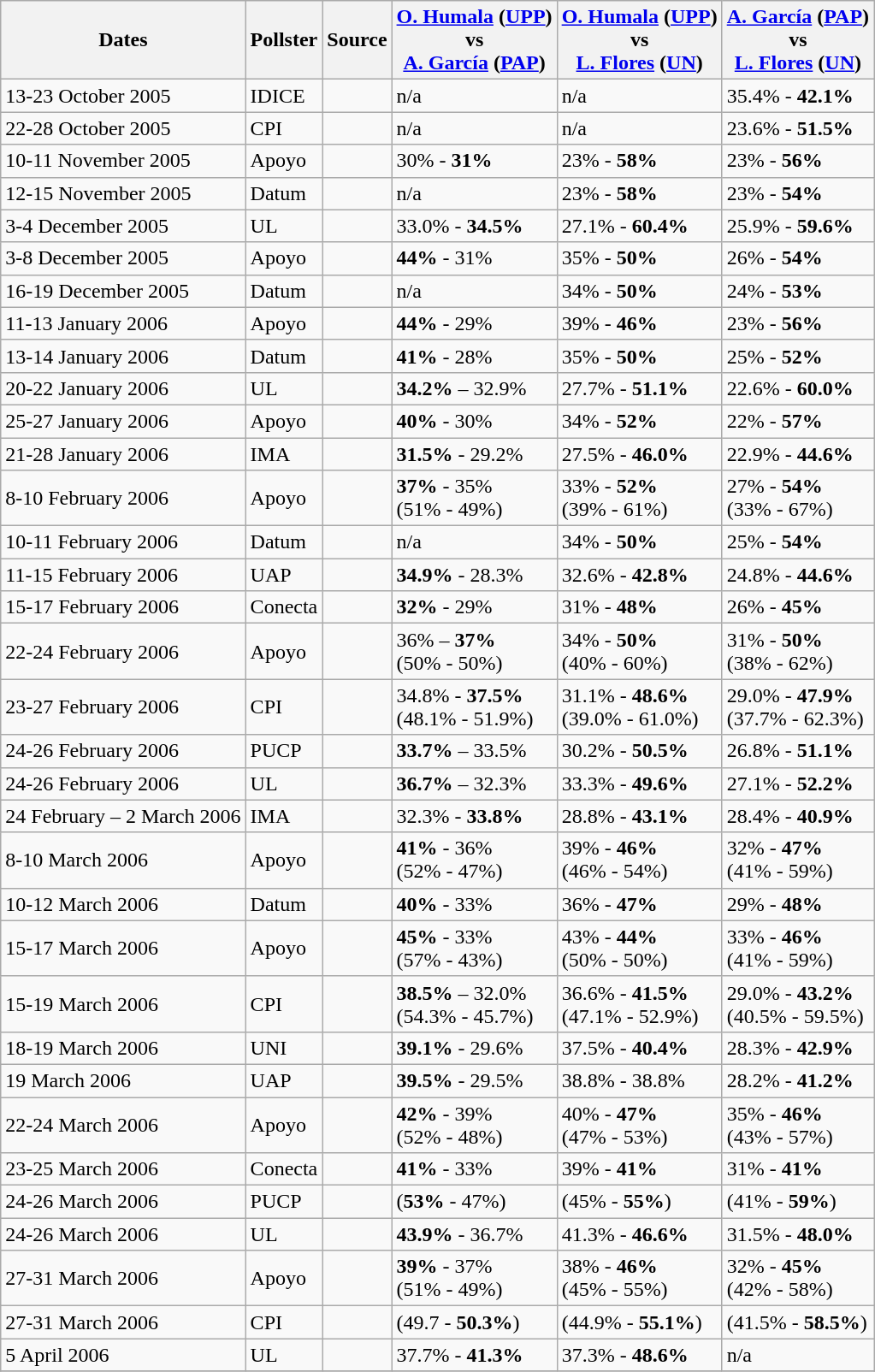<table class="wikitable">
<tr>
<th>Dates</th>
<th>Pollster</th>
<th>Source</th>
<th><a href='#'>O. Humala</a> (<a href='#'>UPP</a>) <br>vs<br> <a href='#'>A. García</a> (<a href='#'>PAP</a>)</th>
<th><a href='#'>O. Humala</a> (<a href='#'>UPP</a>) <br>vs<br> <a href='#'>L. Flores</a> (<a href='#'>UN</a>)</th>
<th><a href='#'>A. García</a> (<a href='#'>PAP</a>) <br> vs <br> <a href='#'>L. Flores</a> (<a href='#'>UN</a>)</th>
</tr>
<tr>
<td>13-23 October 2005</td>
<td>IDICE</td>
<td></td>
<td>n/a</td>
<td>n/a</td>
<td>35.4% - <strong>42.1%</strong></td>
</tr>
<tr>
<td>22-28 October 2005</td>
<td>CPI</td>
<td></td>
<td>n/a</td>
<td>n/a</td>
<td>23.6% - <strong>51.5%</strong></td>
</tr>
<tr>
<td>10-11 November 2005</td>
<td>Apoyo</td>
<td></td>
<td>30% - <strong>31%</strong></td>
<td>23% - <strong>58%</strong></td>
<td>23% - <strong>56%</strong></td>
</tr>
<tr>
<td>12-15 November 2005</td>
<td>Datum</td>
<td></td>
<td>n/a</td>
<td>23% - <strong>58%</strong></td>
<td>23% - <strong>54%</strong></td>
</tr>
<tr>
<td>3-4 December 2005</td>
<td>UL</td>
<td></td>
<td>33.0% - <strong>34.5%</strong></td>
<td>27.1% - <strong>60.4%</strong></td>
<td>25.9% - <strong>59.6%</strong></td>
</tr>
<tr>
<td>3-8 December 2005</td>
<td>Apoyo</td>
<td></td>
<td><strong>44%</strong> - 31%</td>
<td>35% - <strong>50%</strong></td>
<td>26% - <strong>54%</strong></td>
</tr>
<tr>
<td>16-19 December 2005</td>
<td>Datum</td>
<td></td>
<td>n/a</td>
<td>34% - <strong>50%</strong></td>
<td>24% - <strong>53%</strong></td>
</tr>
<tr>
<td>11-13 January 2006</td>
<td>Apoyo</td>
<td></td>
<td><strong>44%</strong> - 29%</td>
<td>39% - <strong>46%</strong></td>
<td>23% - <strong>56%</strong></td>
</tr>
<tr>
<td>13-14 January 2006</td>
<td>Datum</td>
<td></td>
<td><strong>41%</strong> - 28%</td>
<td>35% - <strong>50%</strong></td>
<td>25% - <strong>52%</strong></td>
</tr>
<tr>
<td>20-22 January 2006</td>
<td>UL</td>
<td></td>
<td><strong>34.2%</strong> – 32.9%</td>
<td>27.7% - <strong>51.1%</strong></td>
<td>22.6% - <strong>60.0%</strong></td>
</tr>
<tr>
<td>25-27 January 2006</td>
<td>Apoyo</td>
<td></td>
<td><strong>40%</strong> - 30%</td>
<td>34% - <strong>52%</strong></td>
<td>22% - <strong>57%</strong></td>
</tr>
<tr>
<td>21-28 January 2006</td>
<td>IMA</td>
<td></td>
<td><strong>31.5%</strong> - 29.2%</td>
<td>27.5% - <strong>46.0%</strong></td>
<td>22.9% - <strong>44.6%</strong></td>
</tr>
<tr>
<td>8-10 February 2006</td>
<td>Apoyo</td>
<td></td>
<td><strong>37%</strong> - 35% <br> (51% - 49%)</td>
<td>33% - <strong>52%</strong> <br> (39% - 61%)</td>
<td>27% - <strong>54%</strong> <br> (33% - 67%)</td>
</tr>
<tr>
<td>10-11 February 2006</td>
<td>Datum</td>
<td></td>
<td>n/a</td>
<td>34% - <strong>50%</strong></td>
<td>25% - <strong>54%</strong></td>
</tr>
<tr>
<td>11-15 February 2006</td>
<td>UAP</td>
<td></td>
<td><strong>34.9%</strong> - 28.3%</td>
<td>32.6% - <strong>42.8%</strong></td>
<td>24.8% - <strong>44.6%</strong></td>
</tr>
<tr>
<td>15-17 February 2006</td>
<td>Conecta</td>
<td></td>
<td><strong>32%</strong> - 29%</td>
<td>31% - <strong>48%</strong></td>
<td>26% - <strong>45%</strong></td>
</tr>
<tr>
<td>22-24 February 2006</td>
<td>Apoyo</td>
<td></td>
<td>36% – <strong>37%</strong> <br> (50% - 50%)</td>
<td>34% - <strong>50%</strong> <br> (40% - 60%)</td>
<td>31% - <strong>50%</strong> <br> (38% - 62%)</td>
</tr>
<tr>
<td>23-27 February 2006</td>
<td>CPI</td>
<td></td>
<td>34.8% - <strong>37.5%</strong> <br> (48.1% - 51.9%)</td>
<td>31.1% - <strong>48.6%</strong> <br> (39.0% - 61.0%)</td>
<td>29.0% - <strong>47.9%</strong> <br> (37.7% - 62.3%)</td>
</tr>
<tr>
<td>24-26 February 2006</td>
<td>PUCP</td>
<td></td>
<td><strong>33.7%</strong> – 33.5%</td>
<td>30.2% - <strong>50.5%</strong></td>
<td>26.8% - <strong>51.1%</strong></td>
</tr>
<tr>
<td>24-26 February 2006</td>
<td>UL</td>
<td></td>
<td><strong>36.7%</strong> – 32.3%</td>
<td>33.3% - <strong>49.6%</strong></td>
<td>27.1% - <strong>52.2%</strong></td>
</tr>
<tr>
<td>24 February – 2 March 2006</td>
<td>IMA</td>
<td></td>
<td>32.3% - <strong>33.8%</strong></td>
<td>28.8% - <strong>43.1%</strong></td>
<td>28.4% - <strong>40.9%</strong></td>
</tr>
<tr>
<td>8-10 March 2006</td>
<td>Apoyo</td>
<td></td>
<td><strong>41%</strong> - 36% <br> (52% - 47%)</td>
<td>39% - <strong>46%</strong> <br> (46% - 54%)</td>
<td>32% - <strong>47%</strong> <br> (41% - 59%)</td>
</tr>
<tr>
<td>10-12 March 2006</td>
<td>Datum</td>
<td></td>
<td><strong>40%</strong> - 33%</td>
<td>36% - <strong>47%</strong></td>
<td>29% - <strong>48%</strong></td>
</tr>
<tr>
<td>15-17 March 2006</td>
<td>Apoyo</td>
<td></td>
<td><strong>45%</strong> - 33% <br> (57% - 43%)</td>
<td>43% - <strong>44%</strong> <br> (50% - 50%)</td>
<td>33% - <strong>46%</strong> <br> (41% - 59%)</td>
</tr>
<tr>
<td>15-19 March 2006</td>
<td>CPI</td>
<td></td>
<td><strong>38.5%</strong> – 32.0% <br> (54.3% - 45.7%)</td>
<td>36.6% - <strong>41.5%</strong> <br> (47.1% - 52.9%)</td>
<td>29.0% - <strong>43.2%</strong> <br> (40.5% - 59.5%)</td>
</tr>
<tr>
<td>18-19 March 2006</td>
<td>UNI</td>
<td></td>
<td><strong>39.1%</strong> - 29.6%</td>
<td>37.5% - <strong>40.4%</strong></td>
<td>28.3% - <strong>42.9%</strong></td>
</tr>
<tr>
<td>19 March 2006</td>
<td>UAP</td>
<td></td>
<td><strong>39.5%</strong> - 29.5%</td>
<td>38.8% - 38.8%</td>
<td>28.2% - <strong>41.2%</strong></td>
</tr>
<tr>
<td>22-24 March 2006</td>
<td>Apoyo</td>
<td></td>
<td><strong>42%</strong> - 39% <br> (52% - 48%)</td>
<td>40% - <strong>47%</strong> <br> (47% - 53%)</td>
<td>35% - <strong>46%</strong> <br> (43% - 57%)</td>
</tr>
<tr>
<td>23-25 March 2006</td>
<td>Conecta</td>
<td></td>
<td><strong>41%</strong> - 33%</td>
<td>39% - <strong>41%</strong></td>
<td>31% - <strong>41%</strong></td>
</tr>
<tr>
<td>24-26 March 2006</td>
<td>PUCP</td>
<td></td>
<td>(<strong>53%</strong> - 47%)</td>
<td>(45% - <strong>55%</strong>)</td>
<td>(41% - <strong>59%</strong>)</td>
</tr>
<tr>
<td>24-26 March 2006</td>
<td>UL</td>
<td></td>
<td><strong>43.9%</strong> - 36.7%</td>
<td>41.3% - <strong>46.6%</strong></td>
<td>31.5% - <strong>48.0%</strong></td>
</tr>
<tr>
<td>27-31 March 2006</td>
<td>Apoyo</td>
<td></td>
<td><strong>39%</strong> - 37% <br> (51% - 49%)</td>
<td>38% - <strong>46%</strong> <br> (45% - 55%)</td>
<td>32% - <strong>45%</strong> <br> (42% - 58%)</td>
</tr>
<tr>
<td>27-31 March 2006</td>
<td>CPI</td>
<td></td>
<td>(49.7 - <strong>50.3%</strong>)</td>
<td>(44.9% - <strong>55.1%</strong>)</td>
<td>(41.5% - <strong>58.5%</strong>)</td>
</tr>
<tr>
<td>5 April 2006</td>
<td>UL</td>
<td></td>
<td>37.7% - <strong>41.3%</strong></td>
<td>37.3% - <strong>48.6%</strong></td>
<td>n/a</td>
</tr>
<tr>
</tr>
</table>
